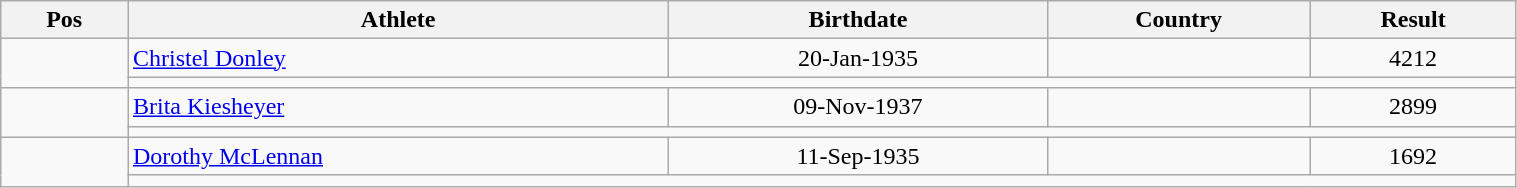<table class="wikitable"  style="text-align:center; width:80%;">
<tr>
<th>Pos</th>
<th>Athlete</th>
<th>Birthdate</th>
<th>Country</th>
<th>Result</th>
</tr>
<tr>
<td align=center rowspan=2></td>
<td align=left><a href='#'>Christel Donley</a></td>
<td>20-Jan-1935</td>
<td align=left></td>
<td>4212</td>
</tr>
<tr>
<td colspan=4></td>
</tr>
<tr>
<td align=center rowspan=2></td>
<td align=left><a href='#'>Brita Kiesheyer</a></td>
<td>09-Nov-1937</td>
<td align=left></td>
<td>2899</td>
</tr>
<tr>
<td colspan=4></td>
</tr>
<tr>
<td align=center rowspan=2></td>
<td align=left><a href='#'>Dorothy McLennan</a></td>
<td>11-Sep-1935</td>
<td align=left></td>
<td>1692</td>
</tr>
<tr>
<td colspan=4></td>
</tr>
</table>
